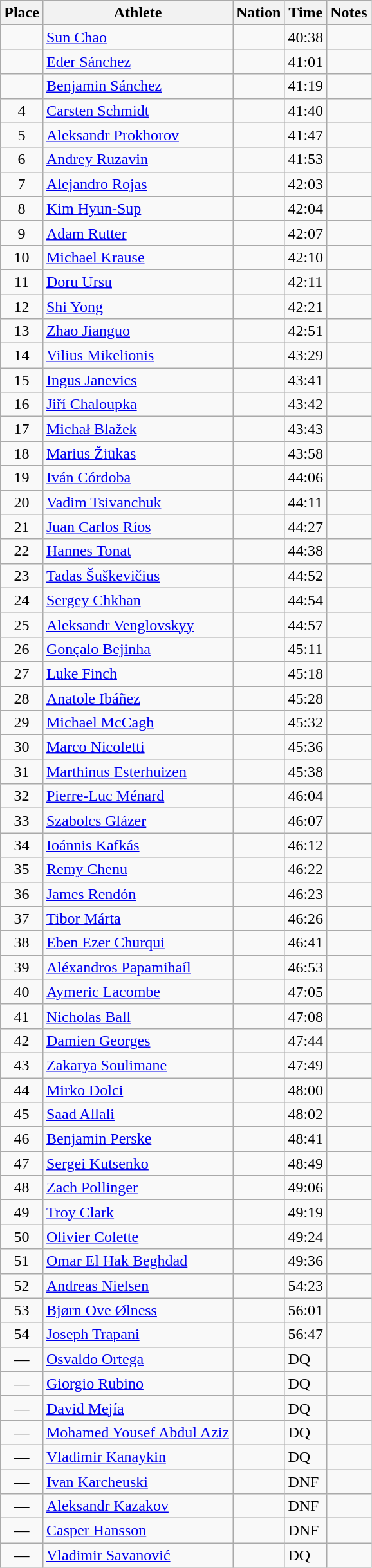<table class=wikitable>
<tr>
<th>Place</th>
<th>Athlete</th>
<th>Nation</th>
<th>Time</th>
<th>Notes</th>
</tr>
<tr>
<td align=center></td>
<td><a href='#'>Sun Chao</a></td>
<td></td>
<td>40:38</td>
<td></td>
</tr>
<tr>
<td align=center></td>
<td><a href='#'>Eder Sánchez</a></td>
<td></td>
<td>41:01</td>
<td></td>
</tr>
<tr>
<td align=center></td>
<td><a href='#'>Benjamin Sánchez</a></td>
<td></td>
<td>41:19</td>
<td></td>
</tr>
<tr>
<td align=center>4</td>
<td><a href='#'>Carsten Schmidt</a></td>
<td></td>
<td>41:40</td>
<td></td>
</tr>
<tr>
<td align=center>5</td>
<td><a href='#'>Aleksandr Prokhorov</a></td>
<td></td>
<td>41:47</td>
<td></td>
</tr>
<tr>
<td align=center>6</td>
<td><a href='#'>Andrey Ruzavin</a></td>
<td></td>
<td>41:53</td>
<td></td>
</tr>
<tr>
<td align=center>7</td>
<td><a href='#'>Alejandro Rojas</a></td>
<td></td>
<td>42:03</td>
<td></td>
</tr>
<tr>
<td align=center>8</td>
<td><a href='#'>Kim Hyun-Sup</a></td>
<td></td>
<td>42:04</td>
<td></td>
</tr>
<tr>
<td align=center>9</td>
<td><a href='#'>Adam Rutter</a></td>
<td></td>
<td>42:07</td>
<td></td>
</tr>
<tr>
<td align=center>10</td>
<td><a href='#'>Michael Krause</a></td>
<td></td>
<td>42:10</td>
<td></td>
</tr>
<tr>
<td align=center>11</td>
<td><a href='#'>Doru Ursu</a></td>
<td></td>
<td>42:11</td>
<td></td>
</tr>
<tr>
<td align=center>12</td>
<td><a href='#'>Shi Yong</a></td>
<td></td>
<td>42:21</td>
<td></td>
</tr>
<tr>
<td align=center>13</td>
<td><a href='#'>Zhao Jianguo</a></td>
<td></td>
<td>42:51</td>
<td></td>
</tr>
<tr>
<td align=center>14</td>
<td><a href='#'>Vilius Mikelionis</a></td>
<td></td>
<td>43:29</td>
<td></td>
</tr>
<tr>
<td align=center>15</td>
<td><a href='#'>Ingus Janevics</a></td>
<td></td>
<td>43:41</td>
<td></td>
</tr>
<tr>
<td align=center>16</td>
<td><a href='#'>Jiří Chaloupka</a></td>
<td></td>
<td>43:42</td>
<td></td>
</tr>
<tr>
<td align=center>17</td>
<td><a href='#'>Michał Blažek</a></td>
<td></td>
<td>43:43</td>
<td></td>
</tr>
<tr>
<td align=center>18</td>
<td><a href='#'>Marius Žiūkas</a></td>
<td></td>
<td>43:58</td>
<td></td>
</tr>
<tr>
<td align=center>19</td>
<td><a href='#'>Iván Córdoba</a></td>
<td></td>
<td>44:06</td>
<td></td>
</tr>
<tr>
<td align=center>20</td>
<td><a href='#'>Vadim Tsivanchuk</a></td>
<td></td>
<td>44:11</td>
<td></td>
</tr>
<tr>
<td align=center>21</td>
<td><a href='#'>Juan Carlos Ríos</a></td>
<td></td>
<td>44:27</td>
<td></td>
</tr>
<tr>
<td align=center>22</td>
<td><a href='#'>Hannes Tonat</a></td>
<td></td>
<td>44:38</td>
<td></td>
</tr>
<tr>
<td align=center>23</td>
<td><a href='#'>Tadas Šuškevičius</a></td>
<td></td>
<td>44:52</td>
<td></td>
</tr>
<tr>
<td align=center>24</td>
<td><a href='#'>Sergey Chkhan</a></td>
<td></td>
<td>44:54</td>
<td></td>
</tr>
<tr>
<td align=center>25</td>
<td><a href='#'>Aleksandr Venglovskyy</a></td>
<td></td>
<td>44:57</td>
<td></td>
</tr>
<tr>
<td align=center>26</td>
<td><a href='#'>Gonçalo Bejinha</a></td>
<td></td>
<td>45:11</td>
<td></td>
</tr>
<tr>
<td align=center>27</td>
<td><a href='#'>Luke Finch</a></td>
<td></td>
<td>45:18</td>
<td></td>
</tr>
<tr>
<td align=center>28</td>
<td><a href='#'>Anatole Ibáñez</a></td>
<td></td>
<td>45:28</td>
<td></td>
</tr>
<tr>
<td align=center>29</td>
<td><a href='#'>Michael McCagh</a></td>
<td></td>
<td>45:32</td>
<td></td>
</tr>
<tr>
<td align=center>30</td>
<td><a href='#'>Marco Nicoletti</a></td>
<td></td>
<td>45:36</td>
<td></td>
</tr>
<tr>
<td align=center>31</td>
<td><a href='#'>Marthinus Esterhuizen</a></td>
<td></td>
<td>45:38</td>
<td></td>
</tr>
<tr>
<td align=center>32</td>
<td><a href='#'>Pierre-Luc Ménard</a></td>
<td></td>
<td>46:04</td>
<td></td>
</tr>
<tr>
<td align=center>33</td>
<td><a href='#'>Szabolcs Glázer</a></td>
<td></td>
<td>46:07</td>
<td></td>
</tr>
<tr>
<td align=center>34</td>
<td><a href='#'>Ioánnis Kafkás</a></td>
<td></td>
<td>46:12</td>
<td></td>
</tr>
<tr>
<td align=center>35</td>
<td><a href='#'>Remy Chenu</a></td>
<td></td>
<td>46:22</td>
<td></td>
</tr>
<tr>
<td align=center>36</td>
<td><a href='#'>James Rendón</a></td>
<td></td>
<td>46:23</td>
<td></td>
</tr>
<tr>
<td align=center>37</td>
<td><a href='#'>Tibor Márta</a></td>
<td></td>
<td>46:26</td>
<td></td>
</tr>
<tr>
<td align=center>38</td>
<td><a href='#'>Eben Ezer Churqui</a></td>
<td></td>
<td>46:41</td>
<td></td>
</tr>
<tr>
<td align=center>39</td>
<td><a href='#'>Aléxandros Papamihaíl</a></td>
<td></td>
<td>46:53</td>
<td></td>
</tr>
<tr>
<td align=center>40</td>
<td><a href='#'>Aymeric Lacombe</a></td>
<td></td>
<td>47:05</td>
<td></td>
</tr>
<tr>
<td align=center>41</td>
<td><a href='#'>Nicholas Ball</a></td>
<td></td>
<td>47:08</td>
<td></td>
</tr>
<tr>
<td align=center>42</td>
<td><a href='#'>Damien Georges</a></td>
<td></td>
<td>47:44</td>
<td></td>
</tr>
<tr>
<td align=center>43</td>
<td><a href='#'>Zakarya Soulimane</a></td>
<td></td>
<td>47:49</td>
<td></td>
</tr>
<tr>
<td align=center>44</td>
<td><a href='#'>Mirko Dolci</a></td>
<td></td>
<td>48:00</td>
<td></td>
</tr>
<tr>
<td align=center>45</td>
<td><a href='#'>Saad Allali</a></td>
<td></td>
<td>48:02</td>
<td></td>
</tr>
<tr>
<td align=center>46</td>
<td><a href='#'>Benjamin Perske</a></td>
<td></td>
<td>48:41</td>
<td></td>
</tr>
<tr>
<td align=center>47</td>
<td><a href='#'>Sergei Kutsenko</a></td>
<td></td>
<td>48:49</td>
<td></td>
</tr>
<tr>
<td align=center>48</td>
<td><a href='#'>Zach Pollinger</a></td>
<td></td>
<td>49:06</td>
<td></td>
</tr>
<tr>
<td align=center>49</td>
<td><a href='#'>Troy Clark</a></td>
<td></td>
<td>49:19</td>
<td></td>
</tr>
<tr>
<td align=center>50</td>
<td><a href='#'>Olivier Colette</a></td>
<td></td>
<td>49:24</td>
<td></td>
</tr>
<tr>
<td align=center>51</td>
<td><a href='#'>Omar El Hak Beghdad</a></td>
<td></td>
<td>49:36</td>
<td></td>
</tr>
<tr>
<td align=center>52</td>
<td><a href='#'>Andreas Nielsen</a></td>
<td></td>
<td>54:23</td>
<td></td>
</tr>
<tr>
<td align=center>53</td>
<td><a href='#'>Bjørn Ove Ølness</a></td>
<td></td>
<td>56:01</td>
<td></td>
</tr>
<tr>
<td align=center>54</td>
<td><a href='#'>Joseph Trapani</a></td>
<td></td>
<td>56:47</td>
<td></td>
</tr>
<tr>
<td align=center>—</td>
<td><a href='#'>Osvaldo Ortega</a></td>
<td></td>
<td>DQ</td>
<td></td>
</tr>
<tr>
<td align=center>—</td>
<td><a href='#'>Giorgio Rubino</a></td>
<td></td>
<td>DQ</td>
<td></td>
</tr>
<tr>
<td align=center>—</td>
<td><a href='#'>David Mejía</a></td>
<td></td>
<td>DQ</td>
<td></td>
</tr>
<tr>
<td align=center>—</td>
<td><a href='#'>Mohamed Yousef Abdul Aziz</a></td>
<td></td>
<td>DQ</td>
<td></td>
</tr>
<tr>
<td align=center>—</td>
<td><a href='#'>Vladimir Kanaykin</a></td>
<td></td>
<td>DQ</td>
<td></td>
</tr>
<tr>
<td align=center>—</td>
<td><a href='#'>Ivan Karcheuski</a></td>
<td></td>
<td>DNF</td>
<td></td>
</tr>
<tr>
<td align=center>—</td>
<td><a href='#'>Aleksandr Kazakov</a></td>
<td></td>
<td>DNF</td>
<td></td>
</tr>
<tr>
<td align=center>—</td>
<td><a href='#'>Casper Hansson</a></td>
<td></td>
<td>DNF</td>
<td></td>
</tr>
<tr>
<td align=center>—</td>
<td><a href='#'>Vladimir Savanović</a></td>
<td></td>
<td>DQ</td>
<td></td>
</tr>
</table>
